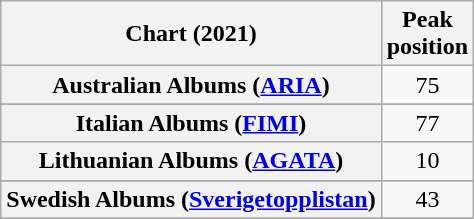<table class="wikitable sortable plainrowheaders" style="text-align:center;">
<tr>
<th scope="col">Chart (2021)</th>
<th scope="col">Peak<br>position</th>
</tr>
<tr>
<th scope="row">Australian Albums (<a href='#'>ARIA</a>)</th>
<td>75</td>
</tr>
<tr>
</tr>
<tr>
</tr>
<tr>
</tr>
<tr>
</tr>
<tr>
</tr>
<tr>
</tr>
<tr>
</tr>
<tr>
<th scope="row">Italian Albums (<a href='#'>FIMI</a>)</th>
<td>77</td>
</tr>
<tr>
<th scope="row">Lithuanian Albums (<a href='#'>AGATA</a>)</th>
<td>10</td>
</tr>
<tr>
</tr>
<tr>
<th scope="row">Swedish Albums (<a href='#'>Sverigetopplistan</a>)</th>
<td>43</td>
</tr>
<tr>
</tr>
<tr>
</tr>
<tr>
</tr>
</table>
